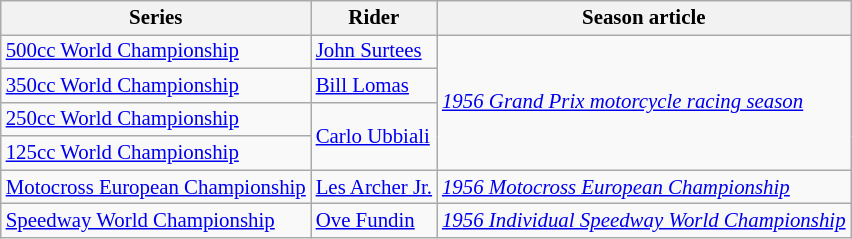<table class="wikitable" style="font-size: 87%;">
<tr>
<th>Series</th>
<th>Rider</th>
<th>Season article</th>
</tr>
<tr>
<td><a href='#'>500cc World Championship</a></td>
<td> <a href='#'>John Surtees</a></td>
<td rowspan=4><em><a href='#'>1956 Grand Prix motorcycle racing season</a></em></td>
</tr>
<tr>
<td><a href='#'>350cc World Championship</a></td>
<td> <a href='#'>Bill Lomas</a></td>
</tr>
<tr>
<td><a href='#'>250cc World Championship</a></td>
<td rowspan=2> <a href='#'>Carlo Ubbiali</a></td>
</tr>
<tr>
<td><a href='#'>125cc World Championship</a></td>
</tr>
<tr>
<td><a href='#'>Motocross European Championship</a></td>
<td> <a href='#'>Les Archer Jr.</a></td>
<td><em><a href='#'>1956 Motocross European Championship</a></em></td>
</tr>
<tr>
<td><a href='#'>Speedway World Championship</a></td>
<td> <a href='#'>Ove Fundin</a></td>
<td><em><a href='#'>1956 Individual Speedway World Championship</a></em></td>
</tr>
</table>
